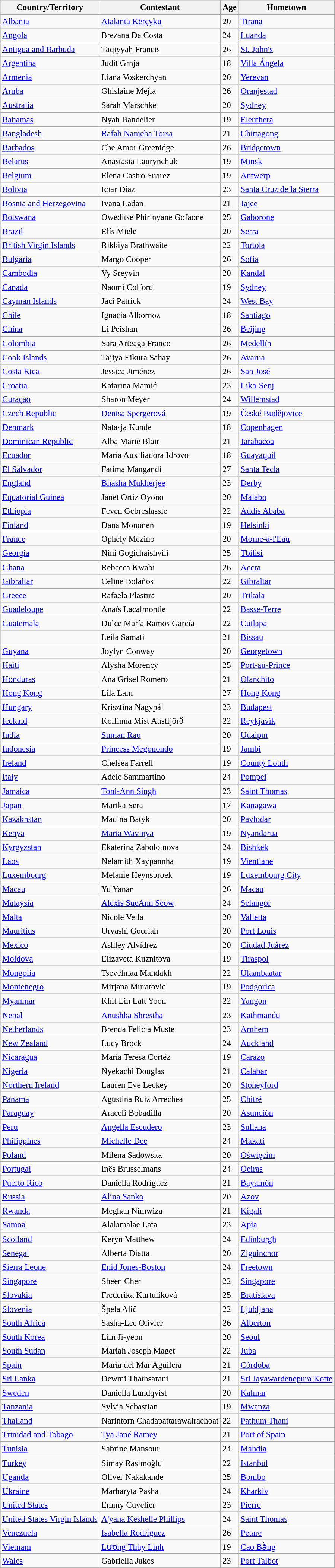<table class="wikitable sortable" style="font-size: 95%;">
<tr>
<th>Country/Territory</th>
<th>Contestant</th>
<th>Age</th>
<th>Hometown</th>
</tr>
<tr>
<td> <a href='#'>Albania</a></td>
<td><a href='#'>Atalanta Kërçyku</a></td>
<td>20</td>
<td><a href='#'>Tirana</a></td>
</tr>
<tr>
<td> <a href='#'>Angola</a></td>
<td>Brezana Da Costa</td>
<td>24</td>
<td><a href='#'>Luanda</a></td>
</tr>
<tr>
<td> <a href='#'>Antigua and Barbuda</a></td>
<td>Taqiyyah Francis</td>
<td>26</td>
<td><a href='#'>St. John's</a></td>
</tr>
<tr>
<td> <a href='#'>Argentina</a></td>
<td>Judit Grnja</td>
<td>18</td>
<td><a href='#'>Villa Ángela</a></td>
</tr>
<tr>
<td> <a href='#'>Armenia</a></td>
<td>Liana Voskerchyan</td>
<td>20</td>
<td><a href='#'>Yerevan</a></td>
</tr>
<tr>
<td> <a href='#'>Aruba</a></td>
<td>Ghislaine Mejia</td>
<td>26</td>
<td><a href='#'>Oranjestad</a></td>
</tr>
<tr>
<td> <a href='#'>Australia</a></td>
<td>Sarah Marschke</td>
<td>20</td>
<td><a href='#'>Sydney</a></td>
</tr>
<tr>
<td> <a href='#'>Bahamas</a></td>
<td>Nyah Bandelier</td>
<td>19</td>
<td><a href='#'>Eleuthera</a></td>
</tr>
<tr>
<td> <a href='#'>Bangladesh</a></td>
<td><a href='#'>Rafah Nanjeba Torsa</a></td>
<td>21</td>
<td><a href='#'>Chittagong</a></td>
</tr>
<tr>
<td> <a href='#'>Barbados</a></td>
<td>Che Amor Greenidge</td>
<td>26</td>
<td><a href='#'>Bridgetown</a></td>
</tr>
<tr>
<td> <a href='#'>Belarus</a></td>
<td>Anastasia Laurynchuk</td>
<td>19</td>
<td><a href='#'>Minsk</a></td>
</tr>
<tr>
<td> <a href='#'>Belgium</a></td>
<td>Elena Castro Suarez</td>
<td>19</td>
<td><a href='#'>Antwerp</a></td>
</tr>
<tr>
<td> <a href='#'>Bolivia</a></td>
<td>Iciar Díaz</td>
<td>23</td>
<td><a href='#'>Santa Cruz de la Sierra</a></td>
</tr>
<tr>
<td> <a href='#'>Bosnia and Herzegovina</a></td>
<td>Ivana Ladan</td>
<td>21</td>
<td><a href='#'>Jajce</a></td>
</tr>
<tr>
<td> <a href='#'>Botswana</a></td>
<td>Oweditse Phirinyane Gofaone</td>
<td>25</td>
<td><a href='#'>Gaborone</a></td>
</tr>
<tr>
<td> <a href='#'>Brazil</a></td>
<td>Elís Miele</td>
<td>20</td>
<td><a href='#'>Serra</a></td>
</tr>
<tr>
<td> <a href='#'>British Virgin Islands</a></td>
<td>Rikkiya Brathwaite</td>
<td>22</td>
<td><a href='#'>Tortola</a></td>
</tr>
<tr>
<td> <a href='#'>Bulgaria</a></td>
<td>Margo Cooper</td>
<td>26</td>
<td><a href='#'>Sofia</a></td>
</tr>
<tr>
<td> <a href='#'>Cambodia</a></td>
<td>Vy Sreyvin</td>
<td>20</td>
<td><a href='#'>Kandal</a></td>
</tr>
<tr>
<td> <a href='#'>Canada</a></td>
<td>Naomi Colford</td>
<td>19</td>
<td><a href='#'>Sydney</a></td>
</tr>
<tr>
<td> <a href='#'>Cayman Islands</a></td>
<td>Jaci Patrick</td>
<td>24</td>
<td><a href='#'>West Bay</a></td>
</tr>
<tr>
<td> <a href='#'>Chile</a></td>
<td>Ignacia Albornoz</td>
<td>18</td>
<td><a href='#'>Santiago</a></td>
</tr>
<tr>
<td> <a href='#'>China</a></td>
<td>Li Peishan</td>
<td>26</td>
<td><a href='#'>Beijing</a></td>
</tr>
<tr>
<td> <a href='#'>Colombia</a></td>
<td>Sara Arteaga Franco</td>
<td>26</td>
<td><a href='#'>Medellín</a></td>
</tr>
<tr>
<td> <a href='#'>Cook Islands</a></td>
<td>Tajiya Eikura Sahay</td>
<td>26</td>
<td><a href='#'>Avarua</a></td>
</tr>
<tr>
<td> <a href='#'>Costa Rica</a></td>
<td>Jessica Jiménez</td>
<td>26</td>
<td><a href='#'>San José</a></td>
</tr>
<tr>
<td> <a href='#'>Croatia</a></td>
<td>Katarina Mamić</td>
<td>23</td>
<td><a href='#'>Lika-Senj</a></td>
</tr>
<tr>
<td> <a href='#'>Curaçao</a></td>
<td>Sharon Meyer</td>
<td>24</td>
<td><a href='#'>Willemstad</a></td>
</tr>
<tr>
<td> <a href='#'>Czech Republic</a></td>
<td><a href='#'>Denisa Spergerová</a></td>
<td>19</td>
<td><a href='#'>České Budějovice</a></td>
</tr>
<tr>
<td> <a href='#'>Denmark</a></td>
<td>Natasja Kunde</td>
<td>18</td>
<td><a href='#'>Copenhagen</a></td>
</tr>
<tr>
<td> <a href='#'>Dominican Republic</a></td>
<td>Alba Marie Blair</td>
<td>21</td>
<td><a href='#'>Jarabacoa</a></td>
</tr>
<tr>
<td> <a href='#'>Ecuador</a></td>
<td>María Auxiliadora Idrovo</td>
<td>18</td>
<td><a href='#'>Guayaquil</a></td>
</tr>
<tr>
<td> <a href='#'>El Salvador</a></td>
<td>Fatima Mangandi</td>
<td>27</td>
<td><a href='#'>Santa Tecla</a></td>
</tr>
<tr>
<td> <a href='#'>England</a></td>
<td><a href='#'>Bhasha Mukherjee</a></td>
<td>23</td>
<td><a href='#'>Derby</a></td>
</tr>
<tr>
<td> <a href='#'>Equatorial Guinea</a></td>
<td>Janet Ortiz Oyono</td>
<td>20</td>
<td><a href='#'>Malabo</a></td>
</tr>
<tr>
<td> <a href='#'>Ethiopia</a></td>
<td>Feven Gebreslassie</td>
<td>22</td>
<td><a href='#'>Addis Ababa</a></td>
</tr>
<tr>
<td> <a href='#'>Finland</a></td>
<td>Dana Mononen</td>
<td>19</td>
<td><a href='#'>Helsinki</a></td>
</tr>
<tr>
<td> <a href='#'>France</a></td>
<td>Ophély Mézino</td>
<td>20</td>
<td><a href='#'>Morne-à-l'Eau</a></td>
</tr>
<tr>
<td> <a href='#'>Georgia</a></td>
<td>Nini Gogichaishvili</td>
<td>25</td>
<td><a href='#'>Tbilisi</a></td>
</tr>
<tr>
<td> <a href='#'>Ghana</a></td>
<td>Rebecca Kwabi</td>
<td>26</td>
<td><a href='#'>Accra</a></td>
</tr>
<tr>
<td> <a href='#'>Gibraltar</a></td>
<td>Celine Bolaños</td>
<td>22</td>
<td><a href='#'>Gibraltar</a></td>
</tr>
<tr>
<td> <a href='#'>Greece</a></td>
<td>Rafaela Plastira</td>
<td>20</td>
<td><a href='#'>Trikala</a></td>
</tr>
<tr>
<td> <a href='#'>Guadeloupe</a></td>
<td>Anaïs Lacalmontie</td>
<td>22</td>
<td><a href='#'>Basse-Terre</a></td>
</tr>
<tr>
<td> <a href='#'>Guatemala</a></td>
<td>Dulce María Ramos García</td>
<td>22</td>
<td><a href='#'>Cuilapa</a></td>
</tr>
<tr>
<td></td>
<td>Leila Samati</td>
<td>21</td>
<td><a href='#'>Bissau</a></td>
</tr>
<tr>
<td> <a href='#'>Guyana</a></td>
<td>Joylyn Conway</td>
<td>20</td>
<td><a href='#'>Georgetown</a></td>
</tr>
<tr>
<td> <a href='#'>Haiti</a></td>
<td>Alysha Morency</td>
<td>25</td>
<td><a href='#'>Port-au-Prince</a></td>
</tr>
<tr>
<td> <a href='#'>Honduras</a></td>
<td>Ana Grisel Romero</td>
<td>21</td>
<td><a href='#'>Olanchito</a></td>
</tr>
<tr>
<td> <a href='#'>Hong Kong</a></td>
<td>Lila Lam</td>
<td>27</td>
<td><a href='#'>Hong Kong</a></td>
</tr>
<tr>
<td> <a href='#'>Hungary</a></td>
<td>Krisztina Nagypál</td>
<td>23</td>
<td><a href='#'>Budapest</a></td>
</tr>
<tr>
<td> <a href='#'>Iceland</a></td>
<td>Kolfinna Mist Austfjörð</td>
<td>22</td>
<td><a href='#'>Reykjavík</a></td>
</tr>
<tr>
<td> <a href='#'>India</a></td>
<td><a href='#'>Suman Rao</a></td>
<td>20</td>
<td><a href='#'>Udaipur</a></td>
</tr>
<tr>
<td> <a href='#'>Indonesia</a></td>
<td><a href='#'>Princess Megonondo</a></td>
<td>19</td>
<td><a href='#'>Jambi</a></td>
</tr>
<tr>
<td> <a href='#'>Ireland</a></td>
<td>Chelsea Farrell</td>
<td>19</td>
<td><a href='#'>County Louth</a></td>
</tr>
<tr>
<td> <a href='#'>Italy</a></td>
<td>Adele Sammartino</td>
<td>24</td>
<td><a href='#'>Pompei</a></td>
</tr>
<tr>
<td> <a href='#'>Jamaica</a></td>
<td><a href='#'>Toni-Ann Singh</a></td>
<td>23</td>
<td><a href='#'>Saint Thomas</a></td>
</tr>
<tr>
<td> <a href='#'>Japan</a></td>
<td>Marika Sera</td>
<td>17</td>
<td><a href='#'>Kanagawa</a></td>
</tr>
<tr>
<td> <a href='#'>Kazakhstan</a></td>
<td>Madina Batyk</td>
<td>20</td>
<td><a href='#'>Pavlodar</a></td>
</tr>
<tr>
<td> <a href='#'>Kenya</a></td>
<td><a href='#'>Maria Wavinya</a></td>
<td>19</td>
<td><a href='#'>Nyandarua</a></td>
</tr>
<tr>
<td> <a href='#'>Kyrgyzstan</a></td>
<td>Ekaterina Zabolotnova</td>
<td>24</td>
<td><a href='#'>Bishkek</a></td>
</tr>
<tr>
<td> <a href='#'>Laos</a></td>
<td>Nelamith Xaypannha</td>
<td>19</td>
<td><a href='#'>Vientiane</a></td>
</tr>
<tr>
<td> <a href='#'>Luxembourg</a></td>
<td>Melanie Heynsbroek</td>
<td>19</td>
<td><a href='#'>Luxembourg City</a></td>
</tr>
<tr>
<td> <a href='#'>Macau</a></td>
<td>Yu Yanan</td>
<td>26</td>
<td><a href='#'>Macau</a></td>
</tr>
<tr>
<td> <a href='#'>Malaysia</a></td>
<td><a href='#'>Alexis SueAnn Seow</a></td>
<td>24</td>
<td><a href='#'>Selangor</a></td>
</tr>
<tr>
<td> <a href='#'>Malta</a></td>
<td>Nicole Vella</td>
<td>20</td>
<td><a href='#'>Valletta</a></td>
</tr>
<tr>
<td> <a href='#'>Mauritius</a></td>
<td>Urvashi Gooriah</td>
<td>20</td>
<td><a href='#'>Port Louis</a></td>
</tr>
<tr>
<td> <a href='#'>Mexico</a></td>
<td>Ashley Alvídrez</td>
<td>20</td>
<td><a href='#'>Ciudad Juárez</a></td>
</tr>
<tr>
<td> <a href='#'>Moldova</a></td>
<td>Elizaveta Kuznitova</td>
<td>19</td>
<td><a href='#'>Tiraspol</a></td>
</tr>
<tr>
<td> <a href='#'>Mongolia</a></td>
<td>Tsevelmaa Mandakh</td>
<td>22</td>
<td><a href='#'>Ulaanbaatar</a></td>
</tr>
<tr>
<td> <a href='#'>Montenegro</a></td>
<td>Mirjana Muratović</td>
<td>19</td>
<td><a href='#'>Podgorica</a></td>
</tr>
<tr>
<td> <a href='#'>Myanmar</a></td>
<td>Khit Lin Latt Yoon</td>
<td>22</td>
<td><a href='#'>Yangon</a></td>
</tr>
<tr>
<td> <a href='#'>Nepal</a></td>
<td><a href='#'>Anushka Shrestha</a></td>
<td>23</td>
<td><a href='#'>Kathmandu</a></td>
</tr>
<tr>
<td> <a href='#'>Netherlands</a></td>
<td>Brenda Felicia Muste</td>
<td>23</td>
<td><a href='#'>Arnhem</a></td>
</tr>
<tr>
<td> <a href='#'>New Zealand</a></td>
<td>Lucy Brock</td>
<td>24</td>
<td><a href='#'>Auckland</a></td>
</tr>
<tr>
<td> <a href='#'>Nicaragua</a></td>
<td>María Teresa Cortéz</td>
<td>19</td>
<td><a href='#'>Carazo</a></td>
</tr>
<tr>
<td> <a href='#'>Nigeria</a></td>
<td>Nyekachi Douglas</td>
<td>21</td>
<td><a href='#'>Calabar</a></td>
</tr>
<tr>
<td> <a href='#'>Northern Ireland</a></td>
<td>Lauren Eve Leckey</td>
<td>20</td>
<td><a href='#'>Stoneyford</a></td>
</tr>
<tr>
<td> <a href='#'>Panama</a></td>
<td>Agustina Ruiz Arrechea</td>
<td>25</td>
<td><a href='#'>Chitré</a></td>
</tr>
<tr>
<td> <a href='#'>Paraguay</a></td>
<td>Araceli Bobadilla</td>
<td>20</td>
<td><a href='#'>Asunción</a></td>
</tr>
<tr>
<td> <a href='#'>Peru</a></td>
<td><a href='#'>Angella Escudero</a></td>
<td>23</td>
<td><a href='#'>Sullana</a></td>
</tr>
<tr>
<td> <a href='#'>Philippines</a></td>
<td><a href='#'>Michelle Dee</a></td>
<td>24</td>
<td><a href='#'>Makati</a></td>
</tr>
<tr>
<td> <a href='#'>Poland</a></td>
<td>Milena Sadowska</td>
<td>20</td>
<td><a href='#'>Oświęcim</a></td>
</tr>
<tr>
<td> <a href='#'>Portugal</a></td>
<td>Inês Brusselmans</td>
<td>24</td>
<td><a href='#'>Oeiras</a></td>
</tr>
<tr>
<td> <a href='#'>Puerto Rico</a></td>
<td>Daniella Rodríguez</td>
<td>21</td>
<td><a href='#'>Bayamón</a></td>
</tr>
<tr>
<td> <a href='#'>Russia</a></td>
<td><a href='#'>Alina Sanko</a></td>
<td>20</td>
<td><a href='#'>Azov</a></td>
</tr>
<tr>
<td> <a href='#'>Rwanda</a></td>
<td>Meghan Nimwiza</td>
<td>21</td>
<td><a href='#'>Kigali</a></td>
</tr>
<tr>
<td> <a href='#'>Samoa</a></td>
<td>Alalamalae Lata</td>
<td>23</td>
<td><a href='#'>Apia</a></td>
</tr>
<tr>
<td> <a href='#'>Scotland</a></td>
<td>Keryn Matthew</td>
<td>24</td>
<td><a href='#'>Edinburgh</a></td>
</tr>
<tr>
<td> <a href='#'>Senegal</a></td>
<td>Alberta Diatta</td>
<td>20</td>
<td><a href='#'>Ziguinchor</a></td>
</tr>
<tr>
<td> <a href='#'>Sierra Leone</a></td>
<td><a href='#'>Enid Jones-Boston</a></td>
<td>24</td>
<td><a href='#'>Freetown</a></td>
</tr>
<tr>
<td> <a href='#'>Singapore</a></td>
<td>Sheen Cher</td>
<td>22</td>
<td><a href='#'>Singapore</a></td>
</tr>
<tr>
<td> <a href='#'>Slovakia</a></td>
<td>Frederika Kurtulíková</td>
<td>25</td>
<td><a href='#'>Bratislava</a></td>
</tr>
<tr>
<td> <a href='#'>Slovenia</a></td>
<td>Špela Alič</td>
<td>22</td>
<td><a href='#'>Ljubljana</a></td>
</tr>
<tr>
<td> <a href='#'>South Africa</a></td>
<td>Sasha-Lee Olivier</td>
<td>26</td>
<td><a href='#'>Alberton</a></td>
</tr>
<tr>
<td> <a href='#'>South Korea</a></td>
<td>Lim Ji-yeon</td>
<td>20</td>
<td><a href='#'>Seoul</a></td>
</tr>
<tr>
<td> <a href='#'>South Sudan</a></td>
<td>Mariah Joseph Maget</td>
<td>22</td>
<td><a href='#'>Juba</a></td>
</tr>
<tr>
<td> <a href='#'>Spain</a></td>
<td>María del Mar Aguilera</td>
<td>21</td>
<td><a href='#'>Córdoba</a></td>
</tr>
<tr>
<td> <a href='#'>Sri Lanka</a></td>
<td>Dewmi Thathsarani</td>
<td>21</td>
<td><a href='#'>Sri Jayawardenepura Kotte</a></td>
</tr>
<tr>
<td> <a href='#'>Sweden</a></td>
<td>Daniella Lundqvist</td>
<td>20</td>
<td><a href='#'>Kalmar</a></td>
</tr>
<tr>
<td> <a href='#'>Tanzania</a></td>
<td>Sylvia Sebastian</td>
<td>19</td>
<td><a href='#'>Mwanza</a></td>
</tr>
<tr>
<td> <a href='#'>Thailand</a></td>
<td>Narintorn Chadapattarawalrachoat</td>
<td>22</td>
<td><a href='#'>Pathum Thani</a></td>
</tr>
<tr>
<td> <a href='#'>Trinidad and Tobago</a></td>
<td><a href='#'>Tya Jané Ramey</a></td>
<td>21</td>
<td><a href='#'>Port of Spain</a></td>
</tr>
<tr>
<td> <a href='#'>Tunisia</a></td>
<td>Sabrine Mansour</td>
<td>24</td>
<td><a href='#'>Mahdia</a></td>
</tr>
<tr>
<td> <a href='#'>Turkey</a></td>
<td>Simay Rasimoğlu</td>
<td>22</td>
<td><a href='#'>Istanbul</a></td>
</tr>
<tr>
<td> <a href='#'>Uganda</a></td>
<td>Oliver Nakakande</td>
<td>25</td>
<td><a href='#'>Bombo</a></td>
</tr>
<tr>
<td> <a href='#'>Ukraine</a></td>
<td>Marharyta Pasha</td>
<td>24</td>
<td><a href='#'>Kharkiv</a></td>
</tr>
<tr>
<td> <a href='#'>United States</a></td>
<td>Emmy Cuvelier</td>
<td>23</td>
<td><a href='#'>Pierre</a></td>
</tr>
<tr>
<td> <a href='#'>United States Virgin Islands</a></td>
<td><a href='#'>A'yana Keshelle Phillips</a></td>
<td>24</td>
<td><a href='#'>Saint Thomas</a></td>
</tr>
<tr>
<td> <a href='#'>Venezuela</a></td>
<td><a href='#'>Isabella Rodríguez</a></td>
<td>26</td>
<td><a href='#'>Petare</a></td>
</tr>
<tr>
<td> <a href='#'>Vietnam</a></td>
<td><a href='#'>Lương Thùy Linh</a></td>
<td>19</td>
<td><a href='#'>Cao Bằng</a></td>
</tr>
<tr>
<td> <a href='#'>Wales</a></td>
<td>Gabriella Jukes</td>
<td>23</td>
<td><a href='#'>Port Talbot</a></td>
</tr>
<tr>
</tr>
</table>
